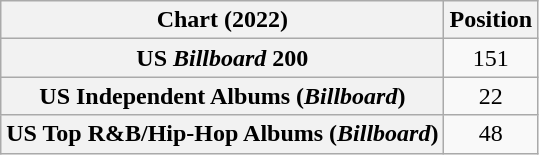<table class="wikitable sortable plainrowheaders" style="text-align:center">
<tr>
<th scope="col">Chart (2022)</th>
<th scope="col">Position</th>
</tr>
<tr>
<th scope="row">US <em>Billboard</em> 200</th>
<td>151</td>
</tr>
<tr>
<th scope="row">US Independent Albums (<em>Billboard</em>)</th>
<td>22</td>
</tr>
<tr>
<th scope="row">US Top R&B/Hip-Hop Albums (<em>Billboard</em>)</th>
<td>48</td>
</tr>
</table>
